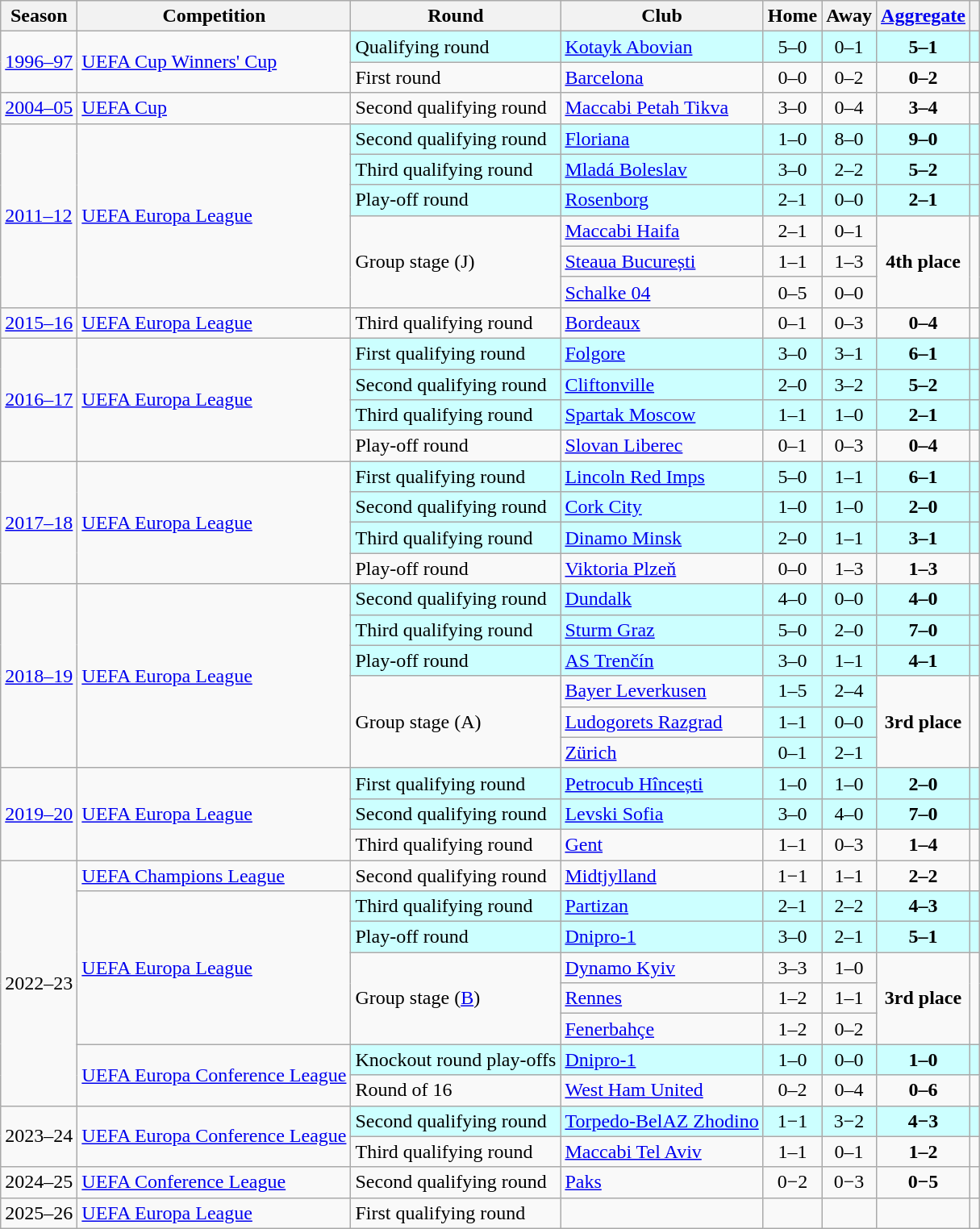<table class="wikitable" style="text-align: center;">
<tr>
<th background:#dcdcdc;">Season</th>
<th background:#dcdcdc;">Competition</th>
<th background:#dcdcdc;">Round</th>
<th background:#dcdcdc;">Club</th>
<th background:#dcdcdc;">Home</th>
<th background:#dcdcdc;">Away</th>
<th background:#dcdcdc;"><a href='#'>Aggregate</a></th>
<th></th>
</tr>
<tr>
<td rowspan="2" style="text-align:left;"><a href='#'>1996–97</a></td>
<td rowspan="2" style="text-align:left;"><a href='#'>UEFA Cup Winners' Cup</a></td>
<td style="background-color:#CFF" align="left">Qualifying round</td>
<td style="background-color:#CFF" align="left"> <a href='#'>Kotayk Abovian</a></td>
<td style="background-color:#CFF">5–0</td>
<td style="background-color:#CFF">0–1</td>
<td style="background-color:#CFF"><strong>5–1</strong></td>
<td style="background-color:#CFF" align="center"></td>
</tr>
<tr>
<td align=left>First round</td>
<td align=left> <a href='#'>Barcelona</a></td>
<td>0–0</td>
<td>0–2</td>
<td><strong>0–2</strong></td>
<td align="center"></td>
</tr>
<tr>
<td align=left><a href='#'>2004–05</a></td>
<td align=left><a href='#'>UEFA Cup</a></td>
<td align=left>Second qualifying round</td>
<td align=left> <a href='#'>Maccabi Petah Tikva</a></td>
<td>3–0</td>
<td>0–4</td>
<td><strong>3–4</strong></td>
<td align="center"></td>
</tr>
<tr>
<td rowspan="6" style="text-align:left;"><a href='#'>2011–12</a></td>
<td rowspan="6" style="text-align:left;"><a href='#'>UEFA Europa League</a></td>
<td style="background-color:#CFF" align="left">Second qualifying round</td>
<td style="background-color:#CFF" align="left"> <a href='#'>Floriana</a></td>
<td style="background-color:#CFF">1–0</td>
<td style="background-color:#CFF">8–0</td>
<td style="background-color:#CFF"><strong>9–0</strong></td>
<td style="background-color:#CFF" align="center"></td>
</tr>
<tr>
<td style="background-color:#CFF" align="left">Third qualifying round</td>
<td style="background-color:#CFF" align="left"> <a href='#'>Mladá Boleslav</a></td>
<td style="background-color:#CFF">3–0</td>
<td style="background-color:#CFF">2–2</td>
<td style="background-color:#CFF"><strong>5–2</strong></td>
<td style="background-color:#CFF" align="center"></td>
</tr>
<tr>
<td style="background-color:#CFF" align="left">Play-off round</td>
<td style="background-color:#CFF" align="left"> <a href='#'>Rosenborg</a></td>
<td style="background-color:#CFF">2–1</td>
<td style="background-color:#CFF">0–0</td>
<td style="background-color:#CFF"><strong>2–1</strong></td>
<td style="background-color:#CFF" align="center"></td>
</tr>
<tr>
<td rowspan="3" style="text-align:left;">Group stage (J)</td>
<td align=left> <a href='#'>Maccabi Haifa</a></td>
<td>2–1</td>
<td>0–1</td>
<td rowspan="3"><strong>4th place</strong></td>
<td rowspan="3" align="center"></td>
</tr>
<tr>
<td align=left> <a href='#'>Steaua București</a></td>
<td>1–1</td>
<td>1–3</td>
</tr>
<tr>
<td align=left> <a href='#'>Schalke 04</a></td>
<td>0–5</td>
<td>0–0</td>
</tr>
<tr>
<td rowspan="1" style="text-align:left;"><a href='#'>2015–16</a></td>
<td rowspan="1" style="text-align:left;"><a href='#'>UEFA Europa League</a></td>
<td align=left>Third qualifying round</td>
<td align=left> <a href='#'>Bordeaux</a></td>
<td>0–1</td>
<td>0–3</td>
<td><strong>0–4</strong></td>
<td align="center"></td>
</tr>
<tr>
<td rowspan="4" style="text-align:left;"><a href='#'>2016–17</a></td>
<td rowspan="4" style="text-align:left;"><a href='#'>UEFA Europa League</a></td>
<td style="background-color:#CFF" align=left>First qualifying round</td>
<td style="background-color:#CFF" align=left> <a href='#'>Folgore</a></td>
<td style="background-color:#CFF">3–0</td>
<td style="background-color:#CFF">3–1</td>
<td style="background-color:#CFF"><strong>6–1</strong></td>
<td style="background-color:#CFF" align="center"></td>
</tr>
<tr>
<td style="background-color:#CFF" align=left>Second qualifying round</td>
<td style="background-color:#CFF" align=left> <a href='#'>Cliftonville</a></td>
<td style="background-color:#CFF">2–0</td>
<td style="background-color:#CFF">3–2</td>
<td style="background-color:#CFF"><strong>5–2</strong></td>
<td style="background-color:#CFF" align="center"></td>
</tr>
<tr>
<td style="background-color:#CFF" align=left>Third qualifying round</td>
<td style="background-color:#CFF" align=left> <a href='#'>Spartak Moscow</a></td>
<td style="background-color:#CFF">1–1</td>
<td style="background-color:#CFF">1–0</td>
<td style="background-color:#CFF"><strong>2–1</strong></td>
<td style="background-color:#CFF" align="center"></td>
</tr>
<tr>
<td align="left">Play-off round</td>
<td align="left"> <a href='#'>Slovan Liberec</a></td>
<td>0–1</td>
<td>0–3</td>
<td><strong>0–4</strong></td>
<td></td>
</tr>
<tr>
<td rowspan="4" style="text-align:left;"><a href='#'>2017–18</a></td>
<td rowspan="4" style="text-align:left;"><a href='#'>UEFA Europa League</a></td>
<td style="background-color:#CFF" align=left>First qualifying round</td>
<td style="background-color:#CFF" align=left> <a href='#'>Lincoln Red Imps</a></td>
<td style="background-color:#CFF">5–0</td>
<td style="background-color:#CFF">1–1</td>
<td style="background-color:#CFF"><strong>6–1</strong></td>
<td style="background-color:#CFF" align="center"></td>
</tr>
<tr>
<td style="background-color:#CFF" align=left>Second qualifying round</td>
<td style="background-color:#CFF" align=left> <a href='#'>Cork City</a></td>
<td style="background-color:#CFF">1–0</td>
<td style="background-color:#CFF">1–0</td>
<td style="background-color:#CFF"><strong>2–0</strong></td>
<td style="background-color:#CFF" align="center"></td>
</tr>
<tr>
<td style="background-color:#CFF" align=left>Third qualifying round</td>
<td style="background-color:#CFF" align=left> <a href='#'>Dinamo Minsk</a></td>
<td style="background-color:#CFF">2–0</td>
<td style="background-color:#CFF">1–1</td>
<td style="background-color:#CFF"><strong>3–1</strong></td>
<td style="background-color:#CFF" align="center"></td>
</tr>
<tr>
<td align=left>Play-off round</td>
<td align=left> <a href='#'>Viktoria Plzeň</a></td>
<td>0–0</td>
<td>1–3</td>
<td><strong>1–3</strong></td>
<td></td>
</tr>
<tr>
<td rowspan="6" style="text-align:left;"><a href='#'>2018–19</a></td>
<td rowspan="6" style="text-align:left;"><a href='#'>UEFA Europa League</a></td>
<td style="background-color:#CFF" align=left>Second qualifying round</td>
<td style="background-color:#CFF" align=left> <a href='#'>Dundalk</a></td>
<td style="background-color:#CFF">4–0</td>
<td style="background-color:#CFF">0–0</td>
<td style="background-color:#CFF"><strong>4–0</strong></td>
<td style="background-color:#CFF" align="center"></td>
</tr>
<tr>
<td style="background-color:#CFF" align=left>Third qualifying round</td>
<td style="background-color:#CFF" align=left> <a href='#'>Sturm Graz</a></td>
<td style="background-color:#CFF">5–0</td>
<td style="background-color:#CFF">2–0</td>
<td style="background-color:#CFF"><strong>7–0</strong></td>
<td style="background-color:#CFF" align="center"></td>
</tr>
<tr>
<td style="background-color:#CFF" align=left>Play-off round</td>
<td style="background-color:#CFF" align=left> <a href='#'>AS Trenčín</a></td>
<td style="background-color:#CFF">3–0</td>
<td style="background-color:#CFF">1–1</td>
<td style="background-color:#CFF"><strong>4–1</strong></td>
<td style="background-color:#CFF" align="center"></td>
</tr>
<tr>
<td rowspan="3" style="text-align:left;">Group stage (A)</td>
<td align=left> <a href='#'>Bayer Leverkusen</a></td>
<td style="background-color:#CFF" style="text-align:center">1–5</td>
<td style="background-color:#CFF" style="text-align:center">2–4</td>
<td rowspan="3"><strong>3rd place</strong></td>
<td rowspan="3" align="center"></td>
</tr>
<tr>
<td align=left> <a href='#'>Ludogorets Razgrad</a></td>
<td style="background-color:#CFF" style="text-align:center">1–1</td>
<td style="background-color:#CFF" style="text-align:center">0–0</td>
</tr>
<tr>
<td align=left> <a href='#'>Zürich</a></td>
<td style="background-color:#CFF" style="text-align:center">0–1</td>
<td style="background-color:#CFF" style="text-align:center">2–1</td>
</tr>
<tr>
<td rowspan="3" style="text-align:left;"><a href='#'>2019–20</a></td>
<td rowspan="3" style="text-align:left;"><a href='#'>UEFA Europa League</a></td>
<td style="background-color:#CFF" align=left>First qualifying round</td>
<td style="background-color:#CFF" align=left> <a href='#'>Petrocub Hîncești</a></td>
<td style="background-color:#CFF">1–0</td>
<td style="background-color:#CFF">1–0</td>
<td style="background-color:#CFF"><strong>2–0</strong></td>
<td style="background-color:#CFF" align="center"></td>
</tr>
<tr>
<td style="background-color:#CFF" align=left>Second qualifying round</td>
<td style="background-color:#CFF" align=left> <a href='#'>Levski Sofia</a></td>
<td style="background-color:#CFF">3–0</td>
<td style="background-color:#CFF">4–0</td>
<td style="background-color:#CFF"><strong>7–0</strong></td>
<td style="background-color:#CFF" align="center"></td>
</tr>
<tr>
<td align=left>Third qualifying round</td>
<td align=left> <a href='#'>Gent</a></td>
<td>1–1</td>
<td>0–3</td>
<td><strong>1–4</strong></td>
<td></td>
</tr>
<tr>
<td rowspan="8" style="text-align:left;">2022–23</td>
<td rowspan="1" style="text-align:left;"><a href='#'>UEFA Champions League</a></td>
<td align=left>Second qualifying round</td>
<td align=left> <a href='#'>Midtjylland</a></td>
<td>1−1 </td>
<td>1–1</td>
<td><strong>2–2</strong> </td>
<td></td>
</tr>
<tr>
<td rowspan="5" style="text-align:left;"><a href='#'>UEFA Europa League</a></td>
<td style="background-color:#CFF" align=left>Third qualifying round</td>
<td style="background-color:#CFF" align=left> <a href='#'>Partizan</a></td>
<td style="background-color:#CFF">2–1</td>
<td style="background-color:#CFF">2–2</td>
<td style="background-color:#CFF"><strong>4–3</strong></td>
<td style="background-color:#CFF" align="center"></td>
</tr>
<tr>
<td style="background-color:#CFF" align=left>Play-off round</td>
<td style="background-color:#CFF" align=left> <a href='#'>Dnipro-1</a></td>
<td style="background-color:#CFF">3–0</td>
<td style="background-color:#CFF">2–1</td>
<td style="background-color:#CFF"><strong>5–1</strong></td>
<td style="background-color:#CFF" align="center"></td>
</tr>
<tr>
<td rowspan="3" style="text-align:left;">Group stage (<a href='#'>B</a>)</td>
<td align=left> <a href='#'>Dynamo Kyiv</a></td>
<td>3–3</td>
<td>1–0</td>
<td rowspan="3"><strong>3rd place</strong></td>
<td rowspan="3" align="center"></td>
</tr>
<tr>
<td align=left> <a href='#'>Rennes</a></td>
<td>1–2</td>
<td>1–1</td>
</tr>
<tr>
<td align=left> <a href='#'>Fenerbahçe</a></td>
<td>1–2</td>
<td>0–2</td>
</tr>
<tr>
<td rowspan="2" style="text-align:left;"><a href='#'>UEFA Europa Conference League</a></td>
<td style="background-color:#CFF" align=left>Knockout round play-offs</td>
<td style="background-color:#CFF" align=left> <a href='#'>Dnipro-1</a></td>
<td style="background-color:#CFF">1–0</td>
<td style="background-color:#CFF">0–0</td>
<td style="background-color:#CFF"><strong>1–0</strong></td>
<td style="background-color:#CFF" align="center"></td>
</tr>
<tr>
<td align=left>Round of 16</td>
<td align=left> <a href='#'>West Ham United</a></td>
<td>0–2</td>
<td>0–4</td>
<td><strong>0–6</strong></td>
<td></td>
</tr>
<tr>
<td rowspan="2" style="text-align:left;">2023–24</td>
<td rowspan="2" style="text-align:left;"><a href='#'>UEFA Europa Conference League</a></td>
<td style="background-color:#CFF" align=left>Second qualifying round</td>
<td style="background-color:#CFF" align=left> <a href='#'>Torpedo-BelAZ Zhodino</a></td>
<td style="background-color:#CFF">1−1</td>
<td style="background-color:#CFF">3−2</td>
<td style="background-color:#CFF"><strong>4−3</strong></td>
<td style="background-color:#CFF" align="center"></td>
</tr>
<tr>
<td align=left>Third qualifying round</td>
<td align=left> <a href='#'>Maccabi Tel Aviv</a></td>
<td>1–1</td>
<td>0–1</td>
<td><strong>1–2</strong></td>
<td></td>
</tr>
<tr>
<td style="text-align:left;">2024–25</td>
<td style="text-align:left;"><a href='#'>UEFA Conference League</a></td>
<td align=left>Second qualifying round</td>
<td align=left> <a href='#'>Paks</a></td>
<td>0−2</td>
<td>0−3</td>
<td><strong>0−5</strong></td>
<td align="center"></td>
</tr>
<tr>
<td style="text-align:left;">2025–26</td>
<td style="text-align:left;"><a href='#'>UEFA Europa League</a></td>
<td align=left>First qualifying round</td>
<td align=left></td>
<td></td>
<td></td>
<td></td>
<td align="center"></td>
</tr>
</table>
